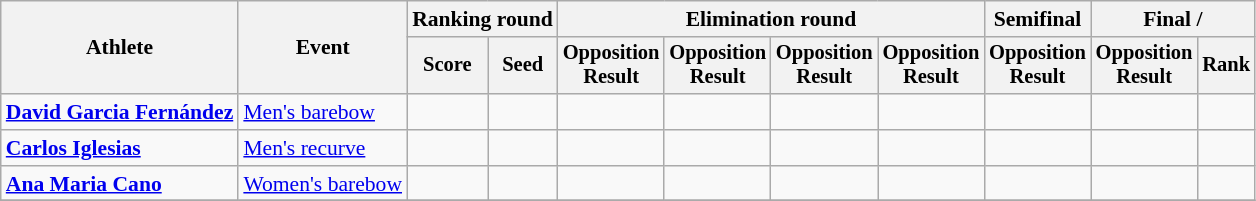<table class=wikitable style=font-size:90%;text-align:center>
<tr>
<th rowspan=2>Athlete</th>
<th rowspan=2>Event</th>
<th colspan=2>Ranking round</th>
<th colspan=4>Elimination round</th>
<th>Semifinal</th>
<th colspan=2>Final / </th>
</tr>
<tr style=font-size:95%>
<th>Score</th>
<th>Seed</th>
<th>Opposition<br>Result</th>
<th>Opposition<br>Result</th>
<th>Opposition<br>Result</th>
<th>Opposition<br>Result</th>
<th>Opposition<br>Result</th>
<th>Opposition<br>Result</th>
<th>Rank</th>
</tr>
<tr>
<td align=left><strong><a href='#'>David Garcia Fernández</a></strong></td>
<td align=left><a href='#'>Men's barebow</a></td>
<td></td>
<td></td>
<td></td>
<td></td>
<td></td>
<td></td>
<td></td>
<td></td>
<td></td>
</tr>
<tr>
<td align=left><strong><a href='#'>Carlos Iglesias</a></strong></td>
<td align=left><a href='#'>Men's recurve</a></td>
<td></td>
<td></td>
<td></td>
<td></td>
<td></td>
<td></td>
<td></td>
<td></td>
<td></td>
</tr>
<tr>
<td align=left><strong><a href='#'>Ana Maria Cano</a></strong></td>
<td align=left><a href='#'>Women's barebow</a></td>
<td></td>
<td></td>
<td></td>
<td></td>
<td></td>
<td></td>
<td></td>
<td></td>
<td></td>
</tr>
<tr>
</tr>
</table>
